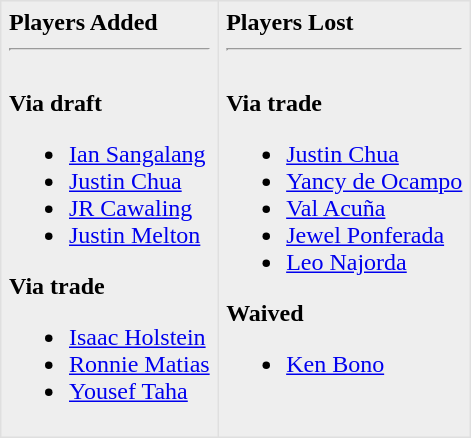<table border=1 style="border-collapse:collapse; background-color:#eeeeee" bordercolor="#DFDFDF" cellpadding="5">
<tr>
<td valign="top"><strong>Players Added</strong> <hr><br><strong>Via draft</strong><ul><li><a href='#'>Ian Sangalang</a></li><li><a href='#'>Justin Chua</a></li><li><a href='#'>JR Cawaling</a></li><li><a href='#'>Justin Melton</a></li></ul><strong>Via trade</strong><ul><li><a href='#'>Isaac Holstein</a></li><li><a href='#'>Ronnie Matias</a></li><li><a href='#'>Yousef Taha</a></li></ul></td>
<td valign="top"><strong>Players Lost</strong> <hr><br><strong>Via trade</strong><ul><li><a href='#'>Justin Chua</a></li><li><a href='#'>Yancy de Ocampo</a></li><li><a href='#'>Val Acuña</a></li><li><a href='#'>Jewel Ponferada</a></li><li><a href='#'>Leo Najorda</a></li></ul><strong>Waived</strong><ul><li><a href='#'>Ken Bono</a></li></ul></td>
</tr>
</table>
